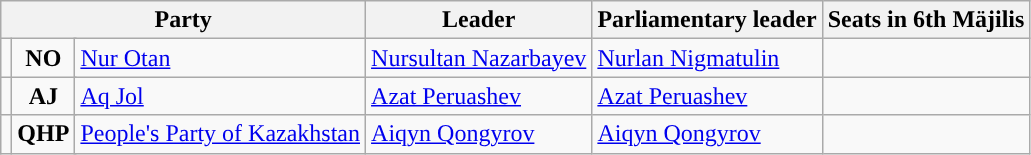<table class="wikitable">
<tr>
<th colspan="4">Party</th>
<th rowspan="1">Leader</th>
<th rowspan="1">Parliamentary leader</th>
<th rowspan="1">Seats in 6th Mäjilis</th>
</tr>
<tr>
<td style="background:"></td>
<td colspan="2" style="text-align:center;"><strong>NO</strong></td>
<td><a href='#'>Nur Otan</a></td>
<td><a href='#'>Nursultan Nazarbayev</a></td>
<td><a href='#'>Nurlan Nigmatulin</a></td>
<td></td>
</tr>
<tr>
<td style="background:"></td>
<td colspan="2" style="text-align:center;"><strong>AJ</strong></td>
<td><a href='#'>Aq Jol</a></td>
<td><a href='#'>Azat Peruashev</a></td>
<td><a href='#'>Azat Peruashev</a></td>
<td></td>
</tr>
<tr>
<td style="background:"></td>
<td colspan="2" style="text-align:center;"><strong>QHP</strong></td>
<td><a href='#'>People's Party of Kazakhstan</a></td>
<td><a href='#'>Aiqyn Qongyrov</a></td>
<td><a href='#'>Aiqyn Qongyrov</a></td>
<td></td>
</tr>
</table>
